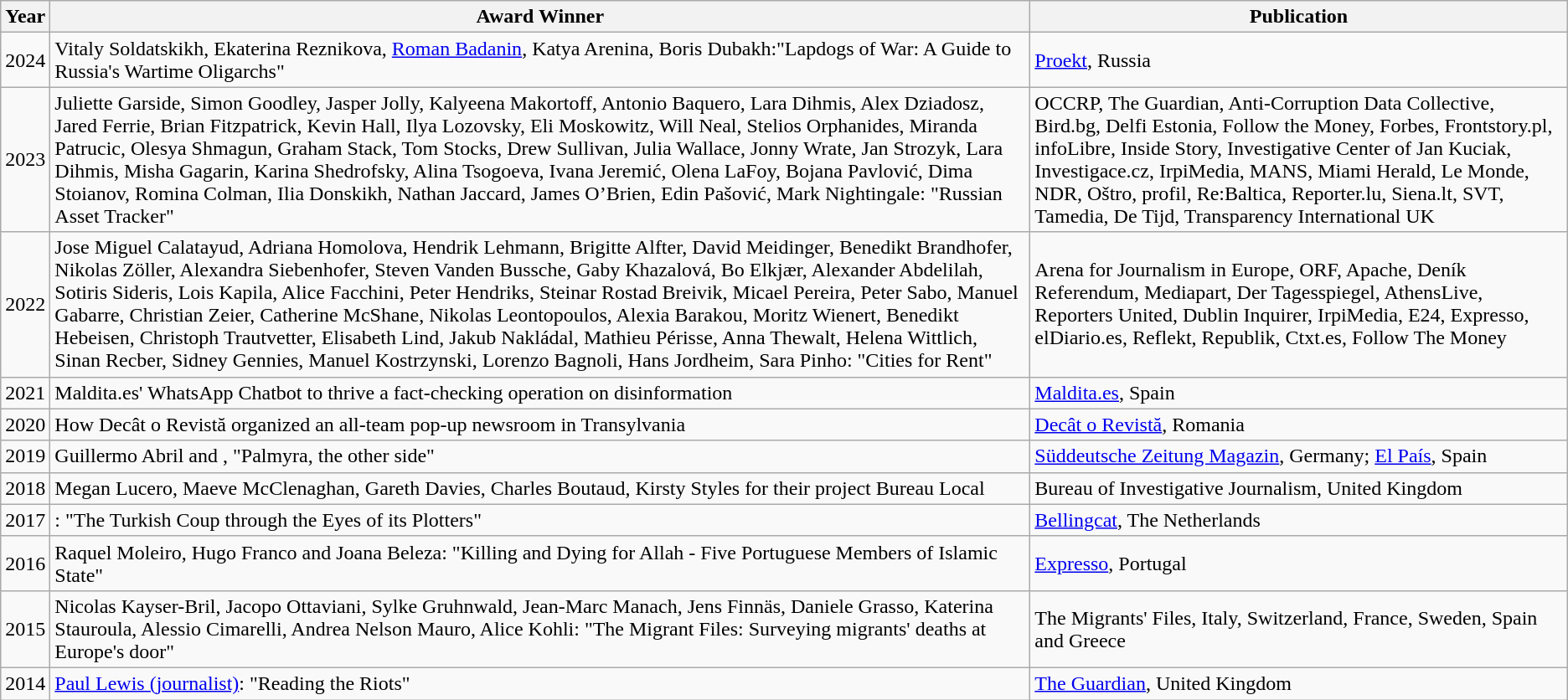<table class="wikitable sortable">
<tr>
<th>Year</th>
<th>Award Winner</th>
<th>Publication</th>
</tr>
<tr>
<td>2024</td>
<td>Vitaly Soldatskikh, Ekaterina Reznikova, <a href='#'>Roman Badanin</a>, Katya Arenina, Boris Dubakh:"Lapdogs of War: A Guide to Russia's Wartime Oligarchs"</td>
<td><a href='#'>Proekt</a>, Russia</td>
</tr>
<tr>
<td>2023</td>
<td>Juliette Garside, Simon Goodley, Jasper Jolly, Kalyeena Makortoff, Antonio Baquero, Lara Dihmis, Alex Dziadosz, Jared Ferrie, Brian Fitzpatrick, Kevin Hall, Ilya Lozovsky, Eli Moskowitz, Will Neal, Stelios Orphanides, Miranda Patrucic, Olesya Shmagun, Graham Stack, Tom Stocks, Drew Sullivan, Julia Wallace, Jonny Wrate, Jan Strozyk, Lara Dihmis, Misha Gagarin, Karina Shedrofsky, Alina Tsogoeva, Ivana Jeremić, Olena LaFoy, Bojana Pavlović, Dima Stoianov, Romina Colman, Ilia Donskikh, Nathan Jaccard, James O’Brien, Edin Pašović, Mark Nightingale: "Russian Asset Tracker"</td>
<td>OCCRP, The Guardian, Anti-Corruption Data Collective, Bird.bg, Delfi Estonia, Follow the Money, Forbes, Frontstory.pl, infoLibre, Inside Story, Investigative Center of Jan Kuciak, Investigace.cz, IrpiMedia, MANS, Miami Herald, Le Monde, NDR, Oštro, profil, Re:Baltica, Reporter.lu, Siena.lt, SVT, Tamedia, De Tijd, Transparency International UK</td>
</tr>
<tr>
<td>2022</td>
<td>Jose Miguel Calatayud, Adriana Homolova, Hendrik Lehmann, Brigitte Alfter, David Meidinger, Benedikt Brandhofer, Nikolas Zöller, Alexandra Siebenhofer, Steven Vanden Bussche, Gaby Khazalová, Bo Elkjær, Alexander Abdelilah, Sotiris Sideris, Lois Kapila, Alice Facchini, Peter Hendriks, Steinar Rostad Breivik, Micael Pereira, Peter Sabo, Manuel Gabarre, Christian Zeier, Catherine McShane, Nikolas Leontopoulos, Alexia Barakou, Moritz Wienert, Benedikt Hebeisen, Christoph Trautvetter, Elisabeth Lind, Jakub Nakládal, Mathieu Périsse, Anna Thewalt, Helena Wittlich, Sinan Recber, Sidney Gennies, Manuel Kostrzynski, Lorenzo Bagnoli, Hans Jordheim, Sara Pinho: "Cities for Rent"</td>
<td>Arena for Journalism in Europe, ORF, Apache, Deník Referendum, Mediapart, Der Tagesspiegel, AthensLive, Reporters United, Dublin Inquirer, IrpiMedia, E24, Expresso, elDiario.es, Reflekt, Republik, Ctxt.es, Follow The Money</td>
</tr>
<tr>
<td>2021</td>
<td>Maldita.es' WhatsApp Chatbot to thrive a fact-checking operation on disinformation</td>
<td><a href='#'>Maldita.es</a>, Spain</td>
</tr>
<tr>
<td>2020</td>
<td>How Decât o Revistă organized an all-team pop-up newsroom in Transylvania</td>
<td><a href='#'>Decât o Revistă</a>, Romania</td>
</tr>
<tr>
<td>2019</td>
<td>Guillermo Abril and , "Palmyra, the other side"</td>
<td><a href='#'>Süddeutsche Zeitung Magazin</a>, Germany; <a href='#'>El País</a>, Spain</td>
</tr>
<tr>
<td>2018</td>
<td>Megan Lucero, Maeve McClenaghan, Gareth Davies, Charles Boutaud, Kirsty Styles for their project Bureau Local</td>
<td>Bureau of Investigative Journalism, United Kingdom</td>
</tr>
<tr>
<td>2017</td>
<td>: "The Turkish Coup through the Eyes of its Plotters"</td>
<td><a href='#'>Bellingcat</a>, The Netherlands</td>
</tr>
<tr>
<td>2016</td>
<td>Raquel Moleiro, Hugo Franco and Joana Beleza: "Killing and Dying for Allah - Five Portuguese Members of Islamic State"</td>
<td><a href='#'>Expresso</a>, Portugal</td>
</tr>
<tr>
<td>2015</td>
<td>Nicolas Kayser-Bril, Jacopo Ottaviani, Sylke Gruhnwald,  Jean-Marc Manach, Jens Finnäs, Daniele Grasso, Katerina Stauroula, Alessio Cimarelli, Andrea Nelson Mauro, Alice Kohli: "The Migrant Files: Surveying migrants' deaths at Europe's door"</td>
<td>The Migrants' Files, Italy, Switzerland, France, Sweden, Spain and Greece</td>
</tr>
<tr>
<td>2014</td>
<td><a href='#'>Paul Lewis (journalist)</a>: "Reading the Riots"</td>
<td><a href='#'>The Guardian</a>, United Kingdom</td>
</tr>
</table>
